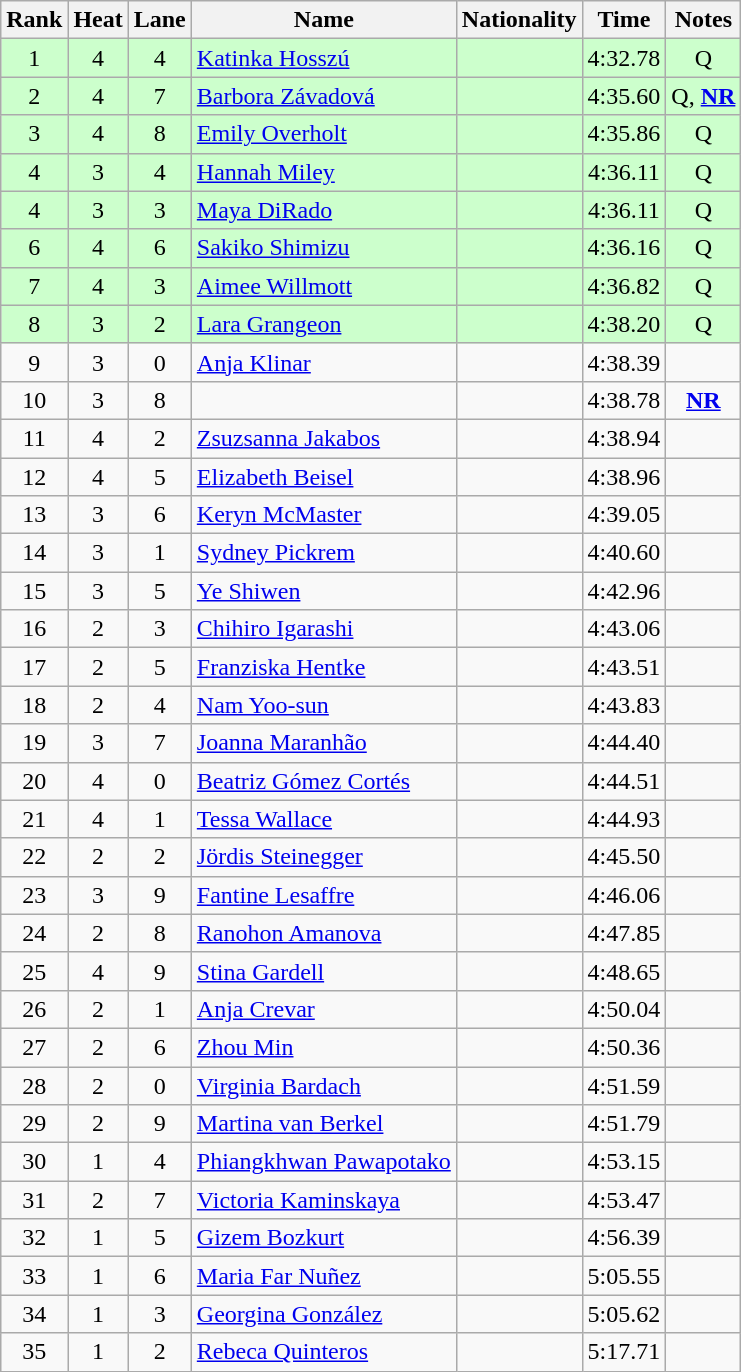<table class="wikitable sortable" style="text-align:center">
<tr>
<th>Rank</th>
<th>Heat</th>
<th>Lane</th>
<th>Name</th>
<th>Nationality</th>
<th>Time</th>
<th>Notes</th>
</tr>
<tr bgcolor=ccffcc>
<td>1</td>
<td>4</td>
<td>4</td>
<td align=left><a href='#'>Katinka Hosszú</a></td>
<td align=left></td>
<td>4:32.78</td>
<td>Q</td>
</tr>
<tr bgcolor=ccffcc>
<td>2</td>
<td>4</td>
<td>7</td>
<td align=left><a href='#'>Barbora Závadová</a></td>
<td align=left></td>
<td>4:35.60</td>
<td>Q, <strong><a href='#'>NR</a></strong></td>
</tr>
<tr bgcolor=ccffcc>
<td>3</td>
<td>4</td>
<td>8</td>
<td align=left><a href='#'>Emily Overholt</a></td>
<td align=left></td>
<td>4:35.86</td>
<td>Q</td>
</tr>
<tr bgcolor=ccffcc>
<td>4</td>
<td>3</td>
<td>4</td>
<td align=left><a href='#'>Hannah Miley</a></td>
<td align=left></td>
<td>4:36.11</td>
<td>Q</td>
</tr>
<tr bgcolor=ccffcc>
<td>4</td>
<td>3</td>
<td>3</td>
<td align=left><a href='#'>Maya DiRado</a></td>
<td align=left></td>
<td>4:36.11</td>
<td>Q</td>
</tr>
<tr bgcolor=ccffcc>
<td>6</td>
<td>4</td>
<td>6</td>
<td align=left><a href='#'>Sakiko Shimizu</a></td>
<td align=left></td>
<td>4:36.16</td>
<td>Q</td>
</tr>
<tr bgcolor=ccffcc>
<td>7</td>
<td>4</td>
<td>3</td>
<td align=left><a href='#'>Aimee Willmott</a></td>
<td align=left></td>
<td>4:36.82</td>
<td>Q</td>
</tr>
<tr bgcolor=ccffcc>
<td>8</td>
<td>3</td>
<td>2</td>
<td align=left><a href='#'>Lara Grangeon</a></td>
<td align=left></td>
<td>4:38.20</td>
<td>Q</td>
</tr>
<tr>
<td>9</td>
<td>3</td>
<td>0</td>
<td align=left><a href='#'>Anja Klinar</a></td>
<td align=left></td>
<td>4:38.39</td>
<td></td>
</tr>
<tr>
<td>10</td>
<td>3</td>
<td>8</td>
<td align=left></td>
<td align=left></td>
<td>4:38.78</td>
<td><strong><a href='#'>NR</a></strong></td>
</tr>
<tr>
<td>11</td>
<td>4</td>
<td>2</td>
<td align=left><a href='#'>Zsuzsanna Jakabos</a></td>
<td align=left></td>
<td>4:38.94</td>
<td></td>
</tr>
<tr>
<td>12</td>
<td>4</td>
<td>5</td>
<td align=left><a href='#'>Elizabeth Beisel</a></td>
<td align=left></td>
<td>4:38.96</td>
<td></td>
</tr>
<tr>
<td>13</td>
<td>3</td>
<td>6</td>
<td align=left><a href='#'>Keryn McMaster</a></td>
<td align=left></td>
<td>4:39.05</td>
<td></td>
</tr>
<tr>
<td>14</td>
<td>3</td>
<td>1</td>
<td align=left><a href='#'>Sydney Pickrem</a></td>
<td align=left></td>
<td>4:40.60</td>
<td></td>
</tr>
<tr>
<td>15</td>
<td>3</td>
<td>5</td>
<td align=left><a href='#'>Ye Shiwen</a></td>
<td align=left></td>
<td>4:42.96</td>
<td></td>
</tr>
<tr>
<td>16</td>
<td>2</td>
<td>3</td>
<td align=left><a href='#'>Chihiro Igarashi</a></td>
<td align=left></td>
<td>4:43.06</td>
<td></td>
</tr>
<tr>
<td>17</td>
<td>2</td>
<td>5</td>
<td align=left><a href='#'>Franziska Hentke</a></td>
<td align=left></td>
<td>4:43.51</td>
<td></td>
</tr>
<tr>
<td>18</td>
<td>2</td>
<td>4</td>
<td align=left><a href='#'>Nam Yoo-sun</a></td>
<td align=left></td>
<td>4:43.83</td>
<td></td>
</tr>
<tr>
<td>19</td>
<td>3</td>
<td>7</td>
<td align=left><a href='#'>Joanna Maranhão</a></td>
<td align=left></td>
<td>4:44.40</td>
<td></td>
</tr>
<tr>
<td>20</td>
<td>4</td>
<td>0</td>
<td align=left><a href='#'>Beatriz Gómez Cortés</a></td>
<td align=left></td>
<td>4:44.51</td>
<td></td>
</tr>
<tr>
<td>21</td>
<td>4</td>
<td>1</td>
<td align=left><a href='#'>Tessa Wallace</a></td>
<td align=left></td>
<td>4:44.93</td>
<td></td>
</tr>
<tr>
<td>22</td>
<td>2</td>
<td>2</td>
<td align=left><a href='#'>Jördis Steinegger</a></td>
<td align=left></td>
<td>4:45.50</td>
<td></td>
</tr>
<tr>
<td>23</td>
<td>3</td>
<td>9</td>
<td align=left><a href='#'>Fantine Lesaffre</a></td>
<td align=left></td>
<td>4:46.06</td>
<td></td>
</tr>
<tr>
<td>24</td>
<td>2</td>
<td>8</td>
<td align=left><a href='#'>Ranohon Amanova</a></td>
<td align=left></td>
<td>4:47.85</td>
<td></td>
</tr>
<tr>
<td>25</td>
<td>4</td>
<td>9</td>
<td align=left><a href='#'>Stina Gardell</a></td>
<td align=left></td>
<td>4:48.65</td>
<td></td>
</tr>
<tr>
<td>26</td>
<td>2</td>
<td>1</td>
<td align=left><a href='#'>Anja Crevar</a></td>
<td align=left></td>
<td>4:50.04</td>
<td></td>
</tr>
<tr>
<td>27</td>
<td>2</td>
<td>6</td>
<td align=left><a href='#'>Zhou Min</a></td>
<td align=left></td>
<td>4:50.36</td>
<td></td>
</tr>
<tr>
<td>28</td>
<td>2</td>
<td>0</td>
<td align=left><a href='#'>Virginia Bardach</a></td>
<td align=left></td>
<td>4:51.59</td>
<td></td>
</tr>
<tr>
<td>29</td>
<td>2</td>
<td>9</td>
<td align=left><a href='#'>Martina van Berkel</a></td>
<td align=left></td>
<td>4:51.79</td>
<td></td>
</tr>
<tr>
<td>30</td>
<td>1</td>
<td>4</td>
<td align=left><a href='#'>Phiangkhwan Pawapotako</a></td>
<td align=left></td>
<td>4:53.15</td>
<td></td>
</tr>
<tr>
<td>31</td>
<td>2</td>
<td>7</td>
<td align=left><a href='#'>Victoria Kaminskaya</a></td>
<td align=left></td>
<td>4:53.47</td>
<td></td>
</tr>
<tr>
<td>32</td>
<td>1</td>
<td>5</td>
<td align=left><a href='#'>Gizem Bozkurt</a></td>
<td align=left></td>
<td>4:56.39</td>
<td></td>
</tr>
<tr>
<td>33</td>
<td>1</td>
<td>6</td>
<td align=left><a href='#'>Maria Far Nuñez</a></td>
<td align=left></td>
<td>5:05.55</td>
<td></td>
</tr>
<tr>
<td>34</td>
<td>1</td>
<td>3</td>
<td align=left><a href='#'>Georgina González</a></td>
<td align=left></td>
<td>5:05.62</td>
<td></td>
</tr>
<tr>
<td>35</td>
<td>1</td>
<td>2</td>
<td align=left><a href='#'>Rebeca Quinteros</a></td>
<td align=left></td>
<td>5:17.71</td>
<td></td>
</tr>
</table>
